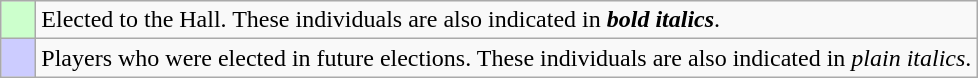<table class="wikitable">
<tr>
<td bgcolor="#ccffcc">    </td>
<td>Elected to the Hall. These individuals are also indicated in <strong><em>bold italics</em></strong>.</td>
</tr>
<tr>
<td bgcolor="#ccccff">    </td>
<td>Players who were elected in future elections. These individuals are also indicated in <em>plain italics</em>.</td>
</tr>
</table>
